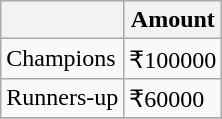<table class="wikitable" style="text-align: left;">
<tr>
<th></th>
<th>Amount</th>
</tr>
<tr>
<td>Champions</td>
<td>₹100000</td>
</tr>
<tr>
<td>Runners-up</td>
<td>₹60000</td>
</tr>
<tr>
</tr>
</table>
